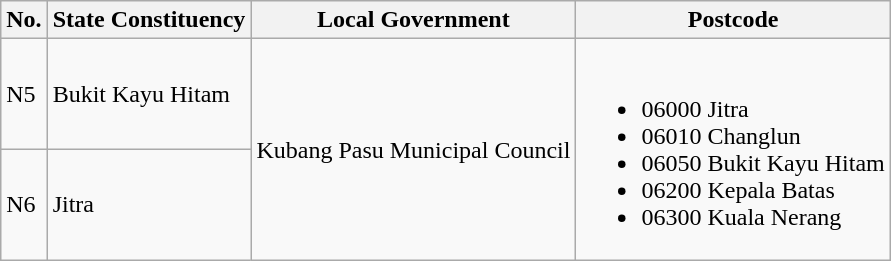<table class="wikitable">
<tr>
<th>No.</th>
<th>State Constituency</th>
<th>Local Government</th>
<th>Postcode</th>
</tr>
<tr>
<td>N5</td>
<td>Bukit Kayu Hitam</td>
<td rowspan="2">Kubang Pasu Municipal Council</td>
<td rowspan="2"><br><ul><li>06000 Jitra</li><li>06010 Changlun</li><li>06050 Bukit Kayu Hitam</li><li>06200 Kepala Batas</li><li>06300 Kuala Nerang</li></ul></td>
</tr>
<tr>
<td>N6</td>
<td>Jitra</td>
</tr>
</table>
